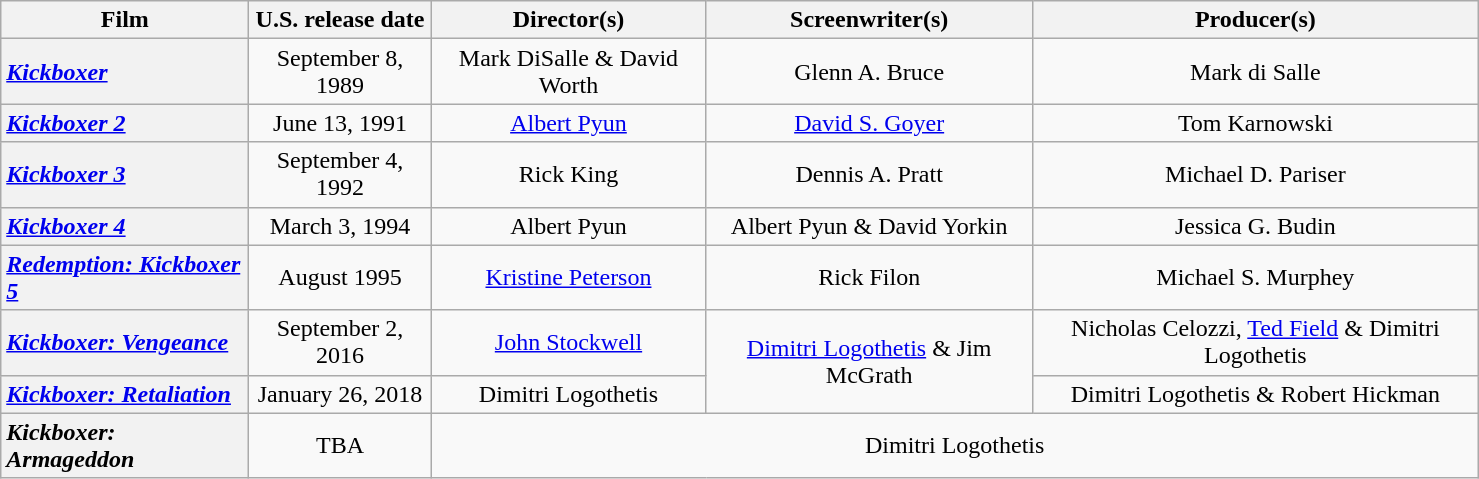<table class="wikitable plainrowheaders"  style="text-align:center; width:78%;">
<tr>
<th scope="col">Film</th>
<th scope="col">U.S. release date</th>
<th scope="col">Director(s)</th>
<th scope="col">Screenwriter(s)</th>
<th scope="col">Producer(s)</th>
</tr>
<tr>
<th scope="row" style="text-align:left"><em><a href='#'>Kickboxer</a></em></th>
<td>September 8, 1989</td>
<td>Mark DiSalle & David Worth</td>
<td>Glenn A. Bruce</td>
<td>Mark di Salle</td>
</tr>
<tr>
<th scope="row" style="text-align:left"><em><a href='#'>Kickboxer 2</a></em></th>
<td>June 13, 1991</td>
<td><a href='#'>Albert Pyun</a></td>
<td><a href='#'>David S. Goyer</a></td>
<td>Tom Karnowski</td>
</tr>
<tr>
<th scope="row" style="text-align:left"><em><a href='#'>Kickboxer 3</a></em></th>
<td>September 4, 1992</td>
<td>Rick King</td>
<td>Dennis A. Pratt</td>
<td>Michael D. Pariser</td>
</tr>
<tr>
<th scope="row" style="text-align:left"><em><a href='#'>Kickboxer 4</a></em></th>
<td>March 3, 1994</td>
<td>Albert Pyun</td>
<td>Albert Pyun & David Yorkin</td>
<td>Jessica G. Budin</td>
</tr>
<tr>
<th scope="row" style="text-align:left"><em><a href='#'>Redemption: Kickboxer 5</a></em></th>
<td>August 1995</td>
<td><a href='#'>Kristine Peterson</a></td>
<td>Rick Filon</td>
<td>Michael S. Murphey</td>
</tr>
<tr>
<th scope="row" style="text-align:left"><em><a href='#'>Kickboxer: Vengeance</a></em></th>
<td>September 2, 2016</td>
<td><a href='#'>John Stockwell</a></td>
<td rowspan="2"><a href='#'>Dimitri Logothetis</a> & Jim McGrath</td>
<td>Nicholas Celozzi, <a href='#'>Ted Field</a> & Dimitri Logothetis</td>
</tr>
<tr>
<th scope="row" style="text-align:left"><em><a href='#'>Kickboxer: Retaliation</a></em></th>
<td>January 26, 2018</td>
<td>Dimitri Logothetis</td>
<td>Dimitri Logothetis & Robert Hickman</td>
</tr>
<tr>
<th scope="row" style="text-align:left"><em>Kickboxer: Armageddon</em></th>
<td>TBA</td>
<td colspan="3">Dimitri Logothetis</td>
</tr>
</table>
